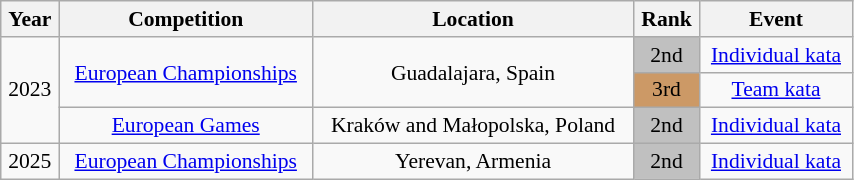<table class="wikitable sortable" width=45% style="font-size:90%; text-align:center;">
<tr>
<th>Year</th>
<th>Competition</th>
<th>Location</th>
<th>Rank</th>
<th>Event</th>
</tr>
<tr>
<td rowspan=3>2023</td>
<td rowspan=2><a href='#'>European Championships</a></td>
<td rowspan=2>Guadalajara, Spain</td>
<td bgcolor="silver">2nd</td>
<td><a href='#'>Individual kata</a></td>
</tr>
<tr>
<td bgcolor="cc9966">3rd</td>
<td><a href='#'>Team kata</a></td>
</tr>
<tr>
<td><a href='#'>European Games</a></td>
<td>Kraków and Małopolska, Poland</td>
<td bgcolor="silver">2nd</td>
<td><a href='#'>Individual kata</a></td>
</tr>
<tr>
<td>2025</td>
<td><a href='#'>European Championships</a></td>
<td>Yerevan, Armenia</td>
<td bgcolor="silver">2nd</td>
<td><a href='#'>Individual kata</a></td>
</tr>
</table>
